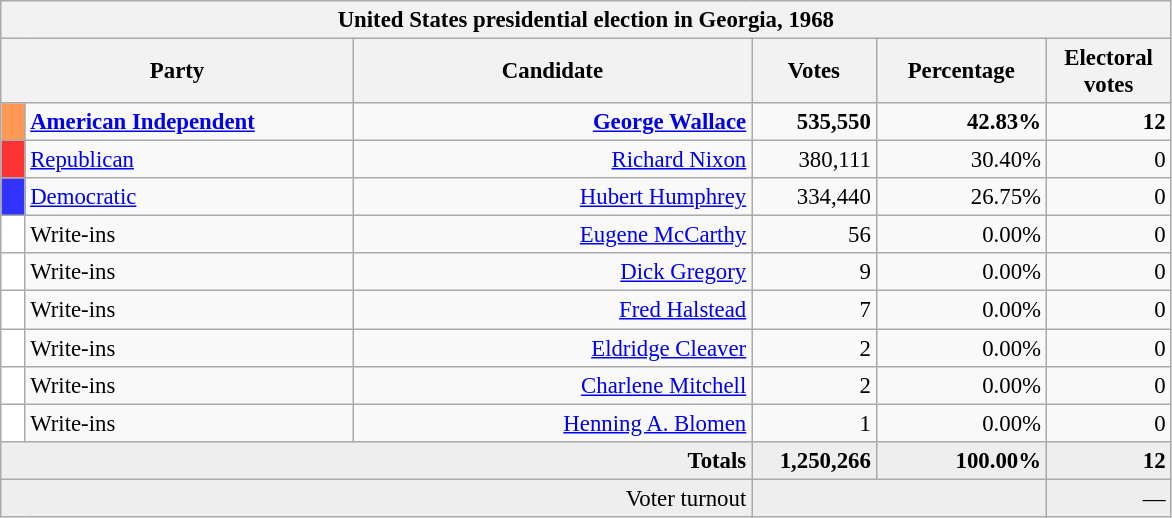<table class="wikitable" style="font-size: 95%;">
<tr>
<th colspan="6">United States presidential election in Georgia, 1968</th>
</tr>
<tr>
<th colspan="2" style="width: 15em">Party</th>
<th style="width: 17em">Candidate</th>
<th style="width: 5em">Votes</th>
<th style="width: 7em">Percentage</th>
<th style="width: 5em">Electoral votes</th>
</tr>
<tr>
<th style="background-color:#FF9955; width: 3px"></th>
<td style="width: 130px"><strong><a href='#'>American Independent</a></strong></td>
<td align="right"><strong><a href='#'>George Wallace</a></strong></td>
<td align="right"><strong>535,550</strong></td>
<td align="right"><strong>42.83%</strong></td>
<td align="right"><strong>12</strong></td>
</tr>
<tr>
<th style="background-color:#FF3333; width: 3px"></th>
<td style="width: 130px"><a href='#'>Republican</a></td>
<td align="right"><a href='#'>Richard Nixon</a></td>
<td align="right">380,111</td>
<td align="right">30.40%</td>
<td align="right">0</td>
</tr>
<tr>
<th style="background-color:#3333FF; width: 3px"></th>
<td style="width: 130px"><a href='#'>Democratic</a></td>
<td align="right"><a href='#'>Hubert Humphrey</a></td>
<td align="right">334,440</td>
<td align="right">26.75%</td>
<td align="right">0</td>
</tr>
<tr>
<th style="background-color:White; width: 3px"></th>
<td style="width: 130px">Write-ins</td>
<td align="right"><a href='#'>Eugene McCarthy</a></td>
<td align="right">56</td>
<td align="right">0.00%</td>
<td align="right">0</td>
</tr>
<tr>
<th style="background-color:White; width: 3px"></th>
<td style="width: 130px">Write-ins</td>
<td align="right"><a href='#'>Dick Gregory</a></td>
<td align="right">9</td>
<td align="right">0.00%</td>
<td align="right">0</td>
</tr>
<tr>
<th style="background-color:White; width: 3px"></th>
<td style="width: 130px">Write-ins</td>
<td align="right"><a href='#'>Fred Halstead</a></td>
<td align="right">7</td>
<td align="right">0.00%</td>
<td align="right">0</td>
</tr>
<tr>
<th style="background-color:White; width: 3px"></th>
<td style="width: 130px">Write-ins</td>
<td align="right"><a href='#'>Eldridge Cleaver</a></td>
<td align="right">2</td>
<td align="right">0.00%</td>
<td align="right">0</td>
</tr>
<tr>
<th style="background-color:White; width: 3px"></th>
<td style="width: 130px">Write-ins</td>
<td align="right"><a href='#'>Charlene Mitchell</a></td>
<td align="right">2</td>
<td align="right">0.00%</td>
<td align="right">0</td>
</tr>
<tr>
<th style="background-color:White; width: 3px"></th>
<td style="width: 130px">Write-ins</td>
<td align="right"><a href='#'>Henning A. Blomen</a></td>
<td align="right">1</td>
<td align="right">0.00%</td>
<td align="right">0</td>
</tr>
<tr bgcolor="#EEEEEE">
<td colspan="3" align="right"><strong>Totals</strong></td>
<td align="right"><strong>1,250,266</strong></td>
<td align="right"><strong>100.00%</strong></td>
<td align="right"><strong>12</strong></td>
</tr>
<tr bgcolor="#EEEEEE">
<td colspan="3" align="right">Voter turnout</td>
<td colspan="2" align="right"></td>
<td align="right">—</td>
</tr>
</table>
